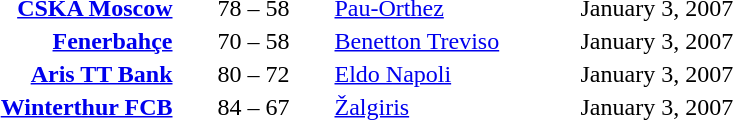<table style="text-align:center">
<tr>
<th width=160></th>
<th width=100></th>
<th width=160></th>
<th width=200></th>
</tr>
<tr>
<td align=right><strong><a href='#'>CSKA Moscow</a></strong> </td>
<td>78 – 58</td>
<td align=left> <a href='#'>Pau-Orthez</a></td>
<td align=left>January 3, 2007</td>
</tr>
<tr>
<td align=right><strong><a href='#'>Fenerbahçe</a></strong> </td>
<td>70 – 58</td>
<td align=left> <a href='#'>Benetton Treviso</a></td>
<td align=left>January 3, 2007</td>
</tr>
<tr>
<td align=right><strong><a href='#'>Aris TT Bank</a></strong> </td>
<td>80 – 72</td>
<td align=left> <a href='#'>Eldo Napoli</a></td>
<td align=left>January 3, 2007</td>
</tr>
<tr>
<td align=right><strong><a href='#'>Winterthur FCB</a></strong> </td>
<td>84 – 67</td>
<td align=left> <a href='#'>Žalgiris</a></td>
<td align=left>January 3, 2007</td>
</tr>
</table>
